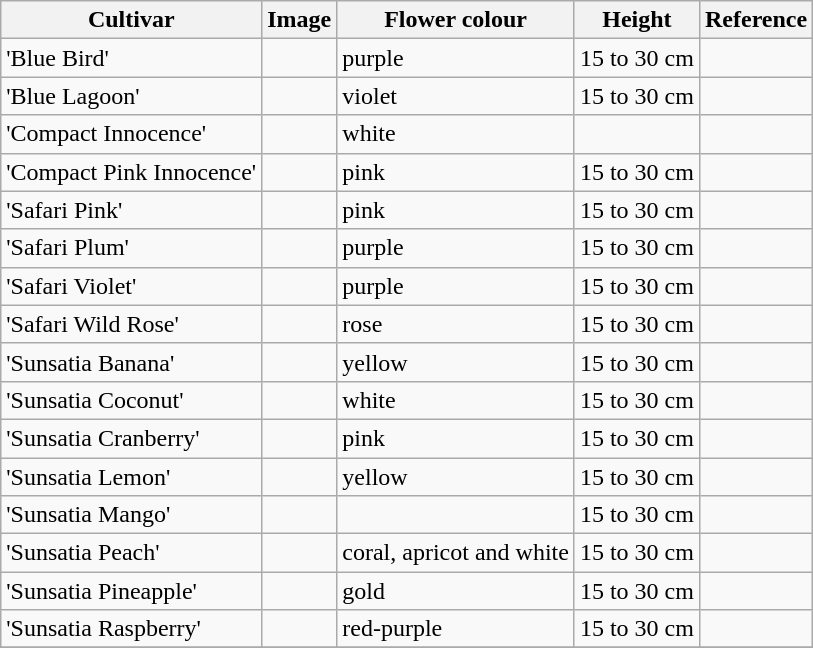<table class="wikitable">
<tr>
<th>Cultivar</th>
<th>Image</th>
<th>Flower colour</th>
<th>Height</th>
<th>Reference</th>
</tr>
<tr>
<td>'Blue Bird'</td>
<td></td>
<td>purple</td>
<td>15 to 30 cm</td>
<td></td>
</tr>
<tr>
<td>'Blue Lagoon'</td>
<td></td>
<td>violet</td>
<td>15 to 30 cm</td>
<td></td>
</tr>
<tr>
<td>'Compact Innocence'</td>
<td></td>
<td>white</td>
<td></td>
<td></td>
</tr>
<tr>
<td>'Compact Pink Innocence'</td>
<td></td>
<td>pink</td>
<td>15 to 30 cm</td>
<td></td>
</tr>
<tr>
<td>'Safari Pink'</td>
<td></td>
<td>pink</td>
<td>15 to 30 cm</td>
<td></td>
</tr>
<tr>
<td>'Safari Plum'</td>
<td></td>
<td>purple</td>
<td>15 to 30 cm</td>
<td></td>
</tr>
<tr>
<td>'Safari Violet'</td>
<td></td>
<td>purple</td>
<td>15 to 30 cm</td>
<td></td>
</tr>
<tr>
<td>'Safari Wild Rose'</td>
<td></td>
<td>rose</td>
<td>15 to 30 cm</td>
<td></td>
</tr>
<tr>
<td>'Sunsatia Banana'</td>
<td></td>
<td>yellow</td>
<td>15 to 30 cm</td>
<td></td>
</tr>
<tr>
<td>'Sunsatia Coconut'</td>
<td></td>
<td>white</td>
<td>15 to 30 cm</td>
<td></td>
</tr>
<tr>
<td>'Sunsatia Cranberry'</td>
<td></td>
<td>pink</td>
<td>15 to 30 cm</td>
<td></td>
</tr>
<tr>
<td>'Sunsatia Lemon'</td>
<td></td>
<td>yellow</td>
<td>15 to 30 cm</td>
<td></td>
</tr>
<tr>
<td>'Sunsatia Mango'</td>
<td></td>
<td></td>
<td>15 to 30 cm</td>
<td></td>
</tr>
<tr>
<td>'Sunsatia Peach'</td>
<td></td>
<td>coral, apricot and white</td>
<td>15 to 30 cm</td>
<td></td>
</tr>
<tr>
<td>'Sunsatia Pineapple'</td>
<td></td>
<td>gold</td>
<td>15 to 30 cm</td>
<td></td>
</tr>
<tr>
<td>'Sunsatia Raspberry'</td>
<td></td>
<td>red-purple</td>
<td>15 to 30 cm</td>
<td></td>
</tr>
<tr>
</tr>
</table>
